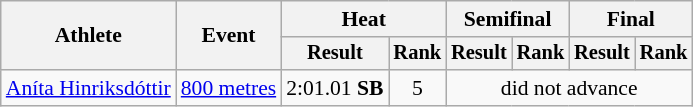<table class="wikitable" style="font-size:90%">
<tr>
<th rowspan="2">Athlete</th>
<th rowspan="2">Event</th>
<th colspan="2">Heat</th>
<th colspan="2">Semifinal</th>
<th colspan="2">Final</th>
</tr>
<tr style="font-size:95%">
<th>Result</th>
<th>Rank</th>
<th>Result</th>
<th>Rank</th>
<th>Result</th>
<th>Rank</th>
</tr>
<tr style=text-align:center>
<td style=text-align:left><a href='#'>Aníta Hinriksdóttir</a></td>
<td style=text-align:left><a href='#'>800 metres</a></td>
<td>2:01.01 <strong>SB</strong></td>
<td>5</td>
<td colspan=4>did not advance</td>
</tr>
</table>
